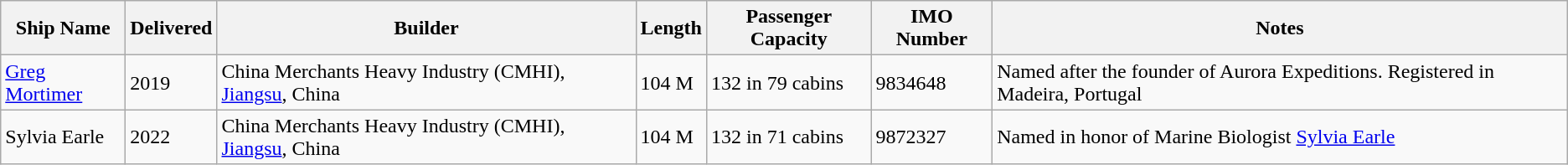<table class="wikitable">
<tr>
<th>Ship Name</th>
<th>Delivered</th>
<th>Builder</th>
<th>Length</th>
<th>Passenger Capacity</th>
<th>IMO Number</th>
<th>Notes</th>
</tr>
<tr>
<td><a href='#'>Greg Mortimer</a></td>
<td>2019</td>
<td>China Merchants Heavy Industry (CMHI), <a href='#'>Jiangsu</a>, China</td>
<td>104 M</td>
<td>132 in 79 cabins</td>
<td>9834648</td>
<td>Named after the founder of Aurora Expeditions. Registered in Madeira, Portugal</td>
</tr>
<tr>
<td>Sylvia Earle</td>
<td>2022</td>
<td>China Merchants Heavy Industry (CMHI), <a href='#'>Jiangsu</a>, China</td>
<td>104 M</td>
<td>132 in 71 cabins</td>
<td>9872327</td>
<td>Named in honor of Marine Biologist <a href='#'>Sylvia Earle</a></td>
</tr>
</table>
